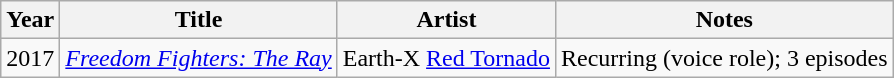<table class="wikitable">
<tr>
<th>Year</th>
<th>Title</th>
<th>Artist</th>
<th>Notes</th>
</tr>
<tr>
<td>2017</td>
<td><em><a href='#'>Freedom Fighters: The Ray</a></em></td>
<td>Earth-X <a href='#'>Red Tornado</a></td>
<td>Recurring (voice role); 3 episodes</td>
</tr>
</table>
